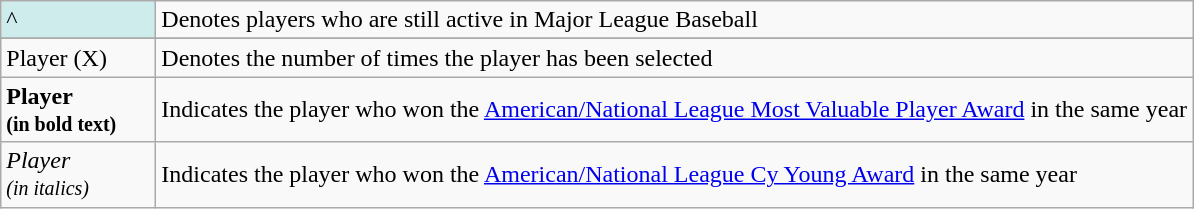<table class="wikitable sortable">
<tr>
<td style="background-color:#CFECEC; border:1px solid #aaaaaa; width:6em">^</td>
<td>Denotes players who are still active in Major League Baseball</td>
</tr>
<tr>
</tr>
<tr>
<td>Player (X)</td>
<td>Denotes the number of times the player has been selected</td>
</tr>
<tr>
<td><strong>Player<br><small>(in bold text)</small></strong></td>
<td>Indicates the player who won the <a href='#'>American/National League Most Valuable Player Award</a> in the same year</td>
</tr>
<tr>
<td><em>Player<br><small>(in italics)</small></em></td>
<td>Indicates the player who won the <a href='#'>American/National League Cy Young Award</a> in the same year</td>
</tr>
</table>
